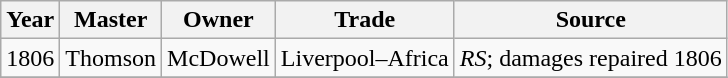<table class=" wikitable">
<tr>
<th>Year</th>
<th>Master</th>
<th>Owner</th>
<th>Trade</th>
<th>Source</th>
</tr>
<tr>
<td>1806</td>
<td>Thomson</td>
<td>McDowell</td>
<td>Liverpool–Africa</td>
<td><em>RS</em>; damages repaired 1806</td>
</tr>
<tr>
</tr>
</table>
